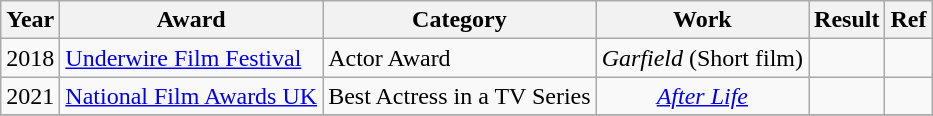<table class="wikitable">
<tr>
<th>Year</th>
<th>Award</th>
<th>Category</th>
<th>Work</th>
<th>Result</th>
<th>Ref</th>
</tr>
<tr>
<td align=center>2018</td>
<td><a href='#'>Underwire Film Festival</a></td>
<td>Actor Award</td>
<td align=center><em>Garfield</em> (Short film)</td>
<td></td>
<td style="text-align:center;"></td>
</tr>
<tr>
<td align=center>2021</td>
<td><a href='#'>National Film Awards UK</a></td>
<td>Best Actress in a TV Series</td>
<td align=center><em><a href='#'>After Life</a></em></td>
<td></td>
<td style="text-align:center;"></td>
</tr>
<tr>
</tr>
</table>
